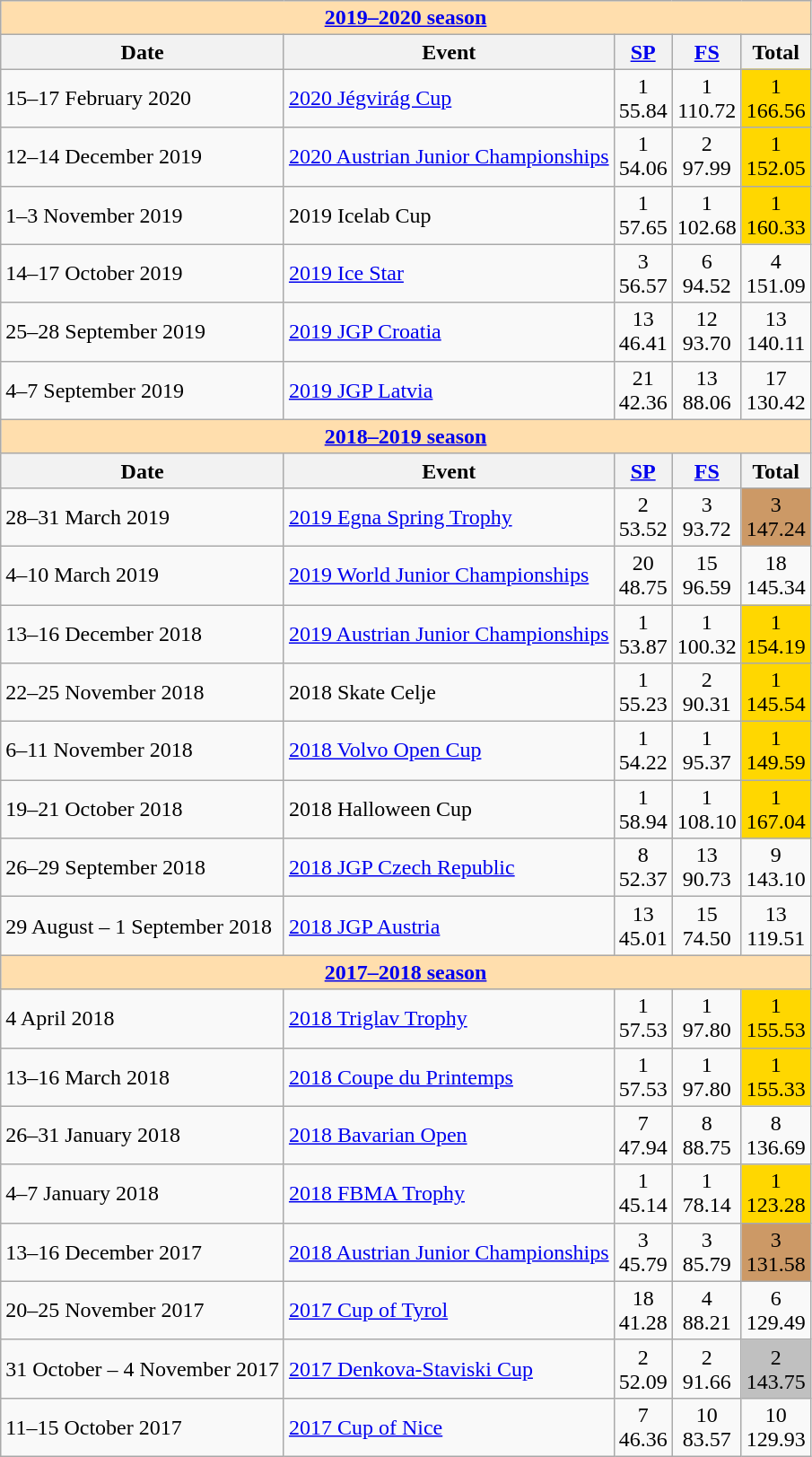<table class="wikitable">
<tr>
<td style="background-color: #ffdead; " colspan=5 align=center><a href='#'><strong>2019–2020 season</strong></a></td>
</tr>
<tr>
<th>Date</th>
<th>Event</th>
<th><a href='#'>SP</a></th>
<th><a href='#'>FS</a></th>
<th>Total</th>
</tr>
<tr>
<td>15–17 February 2020</td>
<td><a href='#'>2020 Jégvirág Cup</a></td>
<td align=center>1 <br> 55.84</td>
<td align=center>1 <br> 110.72</td>
<td align=center bgcolor=gold>1 <br> 166.56</td>
</tr>
<tr>
<td>12–14 December 2019</td>
<td><a href='#'>2020 Austrian Junior Championships</a></td>
<td align=center>1 <br> 54.06</td>
<td align=center>2 <br> 97.99</td>
<td align=center bgcolor=gold>1 <br> 152.05</td>
</tr>
<tr>
<td>1–3 November 2019</td>
<td>2019 Icelab Cup</td>
<td align=center>1 <br> 57.65</td>
<td align=center>1 <br> 102.68</td>
<td align=center bgcolor=gold>1 <br> 160.33</td>
</tr>
<tr>
<td>14–17 October 2019</td>
<td><a href='#'>2019 Ice Star</a></td>
<td align=center>3 <br> 56.57</td>
<td align=center>6 <br> 94.52</td>
<td align=center>4 <br> 151.09</td>
</tr>
<tr>
<td>25–28 September 2019</td>
<td><a href='#'>2019 JGP Croatia</a></td>
<td align=center>13 <br> 46.41</td>
<td align=center>12 <br> 93.70</td>
<td align=center>13 <br> 140.11</td>
</tr>
<tr>
<td>4–7 September 2019</td>
<td><a href='#'>2019 JGP Latvia</a></td>
<td align=center>21 <br> 42.36</td>
<td align=center>13 <br> 88.06</td>
<td align=center>17 <br> 130.42</td>
</tr>
<tr>
<td style="background-color: #ffdead; " colspan=5 align=center><a href='#'><strong>2018–2019 season</strong></a></td>
</tr>
<tr>
<th>Date</th>
<th>Event</th>
<th><a href='#'>SP</a></th>
<th><a href='#'>FS</a></th>
<th>Total</th>
</tr>
<tr>
<td>28–31 March 2019</td>
<td><a href='#'>2019 Egna Spring Trophy</a></td>
<td align=center>2 <br> 53.52</td>
<td align=center>3 <br> 93.72</td>
<td align=center bgcolor=cc9966>3 <br> 147.24</td>
</tr>
<tr>
<td>4–10 March 2019</td>
<td><a href='#'>2019 World Junior Championships</a></td>
<td align=center>20 <br> 48.75</td>
<td align=center>15 <br> 96.59</td>
<td align=center>18 <br> 145.34</td>
</tr>
<tr>
<td>13–16 December 2018</td>
<td><a href='#'>2019 Austrian Junior Championships</a></td>
<td align=center>1 <br> 53.87</td>
<td align=center>1 <br> 100.32</td>
<td align=center bgcolor=gold>1 <br> 154.19</td>
</tr>
<tr>
<td>22–25 November 2018</td>
<td>2018 Skate Celje</td>
<td align=center>1 <br> 55.23</td>
<td align=center>2 <br> 90.31</td>
<td align=center bgcolor=gold>1 <br> 145.54</td>
</tr>
<tr>
<td>6–11 November 2018</td>
<td><a href='#'>2018 Volvo Open Cup</a></td>
<td align=center>1 <br> 54.22</td>
<td align=center>1 <br> 95.37</td>
<td align=center bgcolor=gold>1 <br> 149.59</td>
</tr>
<tr>
<td>19–21 October 2018</td>
<td>2018 Halloween Cup</td>
<td align=center>1 <br> 58.94</td>
<td align=center>1 <br> 108.10</td>
<td align=center bgcolor=gold>1 <br> 167.04</td>
</tr>
<tr>
<td>26–29 September 2018</td>
<td><a href='#'>2018 JGP Czech Republic</a></td>
<td align=center>8 <br> 52.37</td>
<td align=center>13 <br> 90.73</td>
<td align=center>9 <br> 143.10</td>
</tr>
<tr>
<td>29 August – 1 September 2018</td>
<td><a href='#'>2018 JGP Austria</a></td>
<td align=center>13 <br> 45.01</td>
<td align=center>15 <br> 74.50</td>
<td align=center>13 <br> 119.51</td>
</tr>
<tr>
<td style="background-color: #ffdead; " colspan=5 align=center><a href='#'><strong>2017–2018 season</strong></a></td>
</tr>
<tr>
<td>4 April 2018</td>
<td><a href='#'>2018 Triglav Trophy</a></td>
<td align=center>1 <br> 57.53</td>
<td align=center>1 <br> 97.80</td>
<td align=center bgcolor=gold>1 <br> 155.53</td>
</tr>
<tr>
<td>13–16 March 2018</td>
<td><a href='#'>2018 Coupe du Printemps</a></td>
<td align=center>1 <br> 57.53</td>
<td align=center>1 <br> 97.80</td>
<td align=center bgcolor=gold>1 <br> 155.33</td>
</tr>
<tr>
<td>26–31 January 2018</td>
<td><a href='#'>2018 Bavarian Open</a></td>
<td align=center>7 <br> 47.94</td>
<td align=center>8 <br> 88.75</td>
<td align=center>8 <br> 136.69</td>
</tr>
<tr>
<td>4–7 January 2018</td>
<td><a href='#'>2018 FBMA Trophy</a></td>
<td align=center>1 <br> 45.14</td>
<td align=center>1 <br> 78.14</td>
<td align=center bgcolor=gold>1 <br> 123.28</td>
</tr>
<tr>
<td>13–16 December 2017</td>
<td><a href='#'>2018 Austrian Junior Championships</a></td>
<td align=center>3 <br> 45.79</td>
<td align=center>3 <br> 85.79</td>
<td align=center bgcolor=cc9966>3 <br> 131.58</td>
</tr>
<tr>
<td>20–25 November 2017</td>
<td><a href='#'>2017 Cup of Tyrol</a></td>
<td align=center>18 <br> 41.28</td>
<td align=center>4 <br> 88.21</td>
<td align=center>6 <br> 129.49</td>
</tr>
<tr>
<td>31 October – 4 November 2017</td>
<td><a href='#'>2017 Denkova-Staviski Cup</a></td>
<td align=center>2 <br> 52.09</td>
<td align=center>2 <br> 91.66</td>
<td align=center bgcolor=silver>2 <br> 143.75</td>
</tr>
<tr>
<td>11–15 October 2017</td>
<td><a href='#'>2017 Cup of Nice</a></td>
<td align=center>7 <br> 46.36</td>
<td align=center>10 <br> 83.57</td>
<td align=center>10 <br> 129.93</td>
</tr>
</table>
